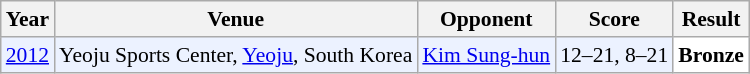<table class="sortable wikitable" style="font-size: 90%;">
<tr>
<th>Year</th>
<th>Venue</th>
<th>Opponent</th>
<th>Score</th>
<th>Result</th>
</tr>
<tr style="background:#ECF2FF">
<td align="center"><a href='#'>2012</a></td>
<td align="left">Yeoju Sports Center, <a href='#'>Yeoju</a>, South Korea</td>
<td align="left"> <a href='#'>Kim Sung-hun</a></td>
<td align="left">12–21, 8–21</td>
<td style="text-align:left; background:white"> <strong>Bronze</strong></td>
</tr>
</table>
